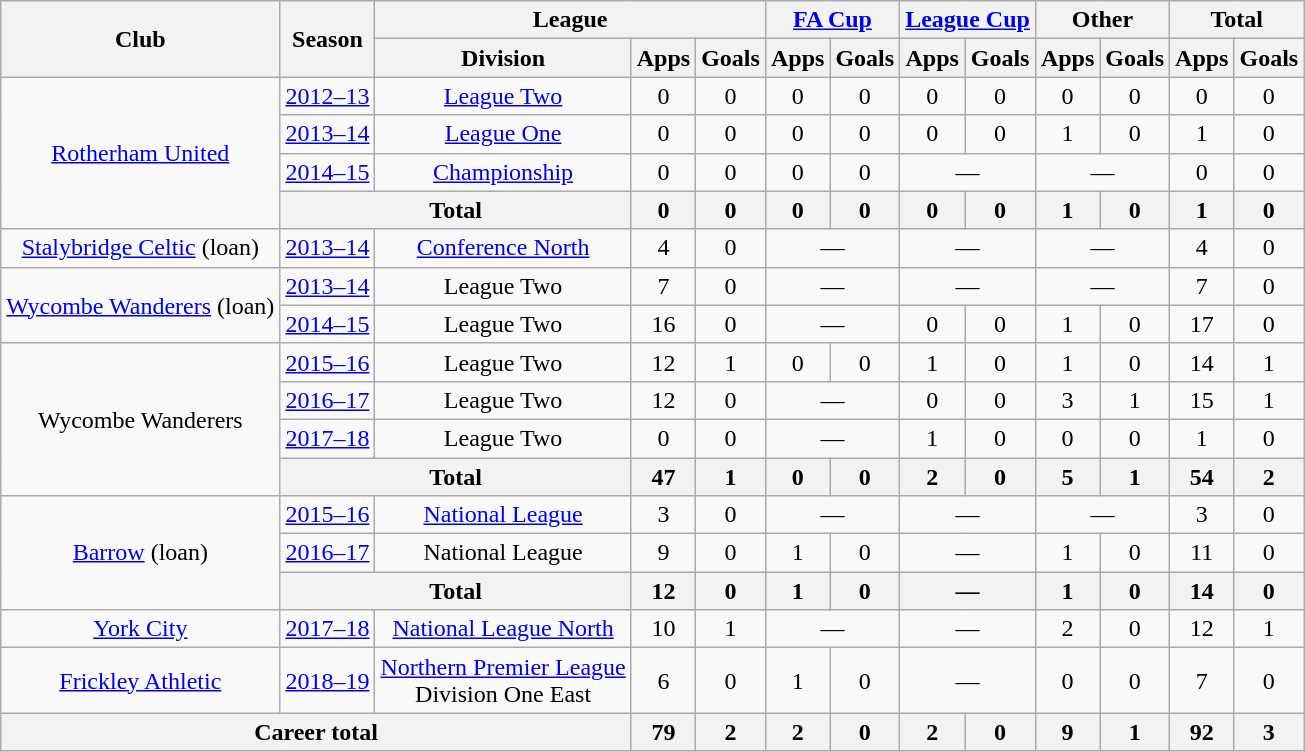<table class=wikitable style=text-align:center>
<tr>
<th rowspan=2>Club</th>
<th rowspan=2>Season</th>
<th colspan=3>League</th>
<th colspan=2><a href='#'>FA Cup</a></th>
<th colspan=2><a href='#'>League Cup</a></th>
<th colspan=2>Other</th>
<th colspan=2>Total</th>
</tr>
<tr>
<th>Division</th>
<th>Apps</th>
<th>Goals</th>
<th>Apps</th>
<th>Goals</th>
<th>Apps</th>
<th>Goals</th>
<th>Apps</th>
<th>Goals</th>
<th>Apps</th>
<th>Goals</th>
</tr>
<tr>
<td rowspan=4><a href='#'>Rotherham United</a></td>
<td><a href='#'>2012–13</a></td>
<td><a href='#'>League Two</a></td>
<td>0</td>
<td>0</td>
<td>0</td>
<td>0</td>
<td>0</td>
<td>0</td>
<td>0</td>
<td>0</td>
<td>0</td>
<td>0</td>
</tr>
<tr>
<td><a href='#'>2013–14</a></td>
<td><a href='#'>League One</a></td>
<td>0</td>
<td>0</td>
<td>0</td>
<td>0</td>
<td>0</td>
<td>0</td>
<td>1</td>
<td>0</td>
<td>1</td>
<td>0</td>
</tr>
<tr>
<td><a href='#'>2014–15</a></td>
<td><a href='#'>Championship</a></td>
<td>0</td>
<td>0</td>
<td>0</td>
<td>0</td>
<td colspan=2>—</td>
<td colspan=2>—</td>
<td>0</td>
<td>0</td>
</tr>
<tr>
<th colspan=2>Total</th>
<th>0</th>
<th>0</th>
<th>0</th>
<th>0</th>
<th>0</th>
<th>0</th>
<th>1</th>
<th>0</th>
<th>1</th>
<th>0</th>
</tr>
<tr>
<td><a href='#'>Stalybridge Celtic</a> (loan)</td>
<td><a href='#'>2013–14</a></td>
<td><a href='#'>Conference North</a></td>
<td>4</td>
<td>0</td>
<td colspan=2>—</td>
<td colspan=2>—</td>
<td colspan=2>—</td>
<td>4</td>
<td>0</td>
</tr>
<tr>
<td rowspan=2><a href='#'>Wycombe Wanderers</a> (loan)</td>
<td><a href='#'>2013–14</a></td>
<td>League Two</td>
<td>7</td>
<td>0</td>
<td colspan=2>—</td>
<td colspan=2>—</td>
<td colspan=2>—</td>
<td>7</td>
<td>0</td>
</tr>
<tr>
<td><a href='#'>2014–15</a></td>
<td>League Two</td>
<td>16</td>
<td>0</td>
<td colspan=2>—</td>
<td>0</td>
<td>0</td>
<td>1</td>
<td>0</td>
<td>17</td>
<td>0</td>
</tr>
<tr>
<td rowspan=4>Wycombe Wanderers</td>
<td><a href='#'>2015–16</a></td>
<td>League Two</td>
<td>12</td>
<td>1</td>
<td>0</td>
<td>0</td>
<td>1</td>
<td>0</td>
<td>1</td>
<td>0</td>
<td>14</td>
<td>1</td>
</tr>
<tr>
<td><a href='#'>2016–17</a></td>
<td>League Two</td>
<td>12</td>
<td>0</td>
<td colspan=2>—</td>
<td>0</td>
<td>0</td>
<td>3</td>
<td>1</td>
<td>15</td>
<td>1</td>
</tr>
<tr>
<td><a href='#'>2017–18</a></td>
<td>League Two</td>
<td>0</td>
<td>0</td>
<td colspan=2>—</td>
<td>1</td>
<td>0</td>
<td>0</td>
<td>0</td>
<td>1</td>
<td>0</td>
</tr>
<tr>
<th colspan=2>Total</th>
<th>47</th>
<th>1</th>
<th>0</th>
<th>0</th>
<th>2</th>
<th>0</th>
<th>5</th>
<th>1</th>
<th>54</th>
<th>2</th>
</tr>
<tr>
<td rowspan=3><a href='#'>Barrow</a> (loan)</td>
<td><a href='#'>2015–16</a></td>
<td><a href='#'>National League</a></td>
<td>3</td>
<td>0</td>
<td colspan=2>—</td>
<td colspan=2>—</td>
<td colspan=2>—</td>
<td>3</td>
<td>0</td>
</tr>
<tr>
<td><a href='#'>2016–17</a></td>
<td>National League</td>
<td>9</td>
<td>0</td>
<td>1</td>
<td>0</td>
<td colspan=2>—</td>
<td>1</td>
<td>0</td>
<td>11</td>
<td>0</td>
</tr>
<tr>
<th colspan=2>Total</th>
<th>12</th>
<th>0</th>
<th>1</th>
<th>0</th>
<th colspan=2>—</th>
<th>1</th>
<th>0</th>
<th>14</th>
<th>0</th>
</tr>
<tr>
<td><a href='#'>York City</a></td>
<td><a href='#'>2017–18</a></td>
<td><a href='#'>National League North</a></td>
<td>10</td>
<td>1</td>
<td colspan=2>—</td>
<td colspan=2>—</td>
<td>2</td>
<td>0</td>
<td>12</td>
<td>1</td>
</tr>
<tr>
<td><a href='#'>Frickley Athletic</a></td>
<td><a href='#'>2018–19</a></td>
<td><a href='#'>Northern Premier League</a><br>Division One East</td>
<td>6</td>
<td>0</td>
<td>1</td>
<td>0</td>
<td colspan=2>—</td>
<td>0</td>
<td>0</td>
<td>7</td>
<td>0</td>
</tr>
<tr>
<th colspan=3>Career total</th>
<th>79</th>
<th>2</th>
<th>2</th>
<th>0</th>
<th>2</th>
<th>0</th>
<th>9</th>
<th>1</th>
<th>92</th>
<th>3</th>
</tr>
</table>
